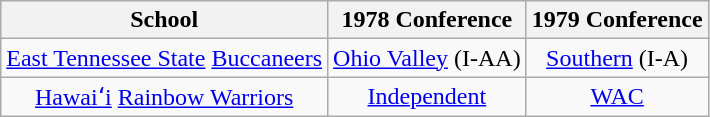<table class="wikitable sortable">
<tr>
<th>School</th>
<th>1978 Conference</th>
<th>1979 Conference</th>
</tr>
<tr style="text-align:center;">
<td><a href='#'>East Tennessee State</a> <a href='#'>Buccaneers</a></td>
<td><a href='#'>Ohio Valley</a> (I-AA)</td>
<td><a href='#'>Southern</a> (I-A)</td>
</tr>
<tr style="text-align:center;">
<td><a href='#'>Hawaiʻi</a> <a href='#'>Rainbow Warriors</a></td>
<td><a href='#'>Independent</a></td>
<td><a href='#'>WAC</a></td>
</tr>
</table>
